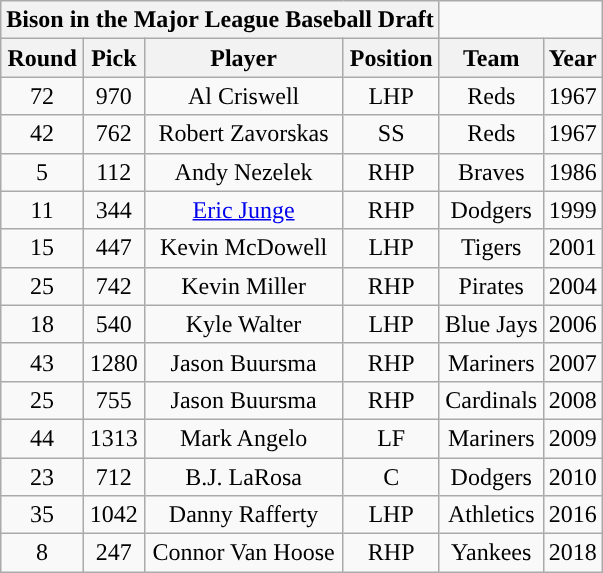<table class="wikitable sortable collapsible collapsed" style="text-align:center">
<tr>
<th colspan=4>Bison in the Major League Baseball Draft</th>
</tr>
<tr>
<th>Round</th>
<th>Pick</th>
<th>Player</th>
<th>Position</th>
<th>Team</th>
<th>Year</th>
</tr>
<tr>
<td>72</td>
<td>970</td>
<td>Al Criswell</td>
<td>LHP</td>
<td>Reds</td>
<td>1967</td>
</tr>
<tr>
<td>42</td>
<td>762</td>
<td>Robert Zavorskas</td>
<td>SS</td>
<td>Reds</td>
<td>1967</td>
</tr>
<tr>
<td>5</td>
<td>112</td>
<td>Andy Nezelek</td>
<td>RHP</td>
<td>Braves</td>
<td>1986</td>
</tr>
<tr>
<td>11</td>
<td>344</td>
<td><a href='#'>Eric Junge</a></td>
<td>RHP</td>
<td>Dodgers</td>
<td>1999</td>
</tr>
<tr>
<td>15</td>
<td>447</td>
<td>Kevin McDowell</td>
<td>LHP</td>
<td>Tigers</td>
<td>2001</td>
</tr>
<tr>
<td>25</td>
<td>742</td>
<td>Kevin Miller</td>
<td>RHP</td>
<td>Pirates</td>
<td>2004</td>
</tr>
<tr>
<td>18</td>
<td>540</td>
<td>Kyle Walter</td>
<td>LHP</td>
<td>Blue Jays</td>
<td>2006</td>
</tr>
<tr>
<td>43</td>
<td>1280</td>
<td>Jason Buursma</td>
<td>RHP</td>
<td>Mariners</td>
<td>2007</td>
</tr>
<tr>
<td>25</td>
<td>755</td>
<td>Jason Buursma</td>
<td>RHP</td>
<td>Cardinals</td>
<td>2008</td>
</tr>
<tr>
<td>44</td>
<td>1313</td>
<td>Mark Angelo</td>
<td>LF</td>
<td>Mariners</td>
<td>2009</td>
</tr>
<tr>
<td>23</td>
<td>712</td>
<td>B.J. LaRosa</td>
<td>C</td>
<td>Dodgers</td>
<td>2010</td>
</tr>
<tr>
<td>35</td>
<td>1042</td>
<td>Danny Rafferty</td>
<td>LHP</td>
<td>Athletics</td>
<td>2016</td>
</tr>
<tr>
<td>8</td>
<td>247</td>
<td>Connor Van Hoose</td>
<td>RHP</td>
<td>Yankees</td>
<td>2018</td>
</tr>
</table>
